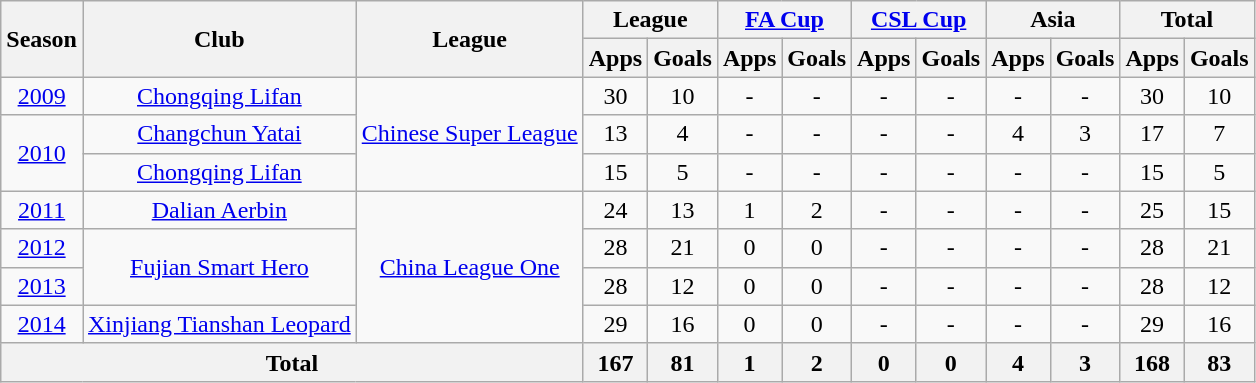<table class="wikitable" style="text-align: center;">
<tr>
<th rowspan="2">Season</th>
<th rowspan="2">Club</th>
<th rowspan="2">League</th>
<th colspan="2">League</th>
<th colspan="2"><a href='#'>FA Cup</a></th>
<th colspan="2"><a href='#'>CSL Cup</a></th>
<th colspan="2">Asia</th>
<th colspan="2">Total</th>
</tr>
<tr>
<th>Apps</th>
<th>Goals</th>
<th>Apps</th>
<th>Goals</th>
<th>Apps</th>
<th>Goals</th>
<th>Apps</th>
<th>Goals</th>
<th>Apps</th>
<th>Goals</th>
</tr>
<tr>
<td><a href='#'>2009</a></td>
<td><a href='#'>Chongqing Lifan</a></td>
<td rowspan="3"><a href='#'>Chinese Super League</a></td>
<td>30</td>
<td>10</td>
<td>-</td>
<td>-</td>
<td>-</td>
<td>-</td>
<td>-</td>
<td>-</td>
<td>30</td>
<td>10</td>
</tr>
<tr>
<td rowspan="2" valign="center"><a href='#'>2010</a></td>
<td><a href='#'>Changchun Yatai</a></td>
<td>13</td>
<td>4</td>
<td>-</td>
<td>-</td>
<td>-</td>
<td>-</td>
<td>4</td>
<td>3</td>
<td>17</td>
<td>7</td>
</tr>
<tr>
<td><a href='#'>Chongqing Lifan</a></td>
<td>15</td>
<td>5</td>
<td>-</td>
<td>-</td>
<td>-</td>
<td>-</td>
<td>-</td>
<td>-</td>
<td>15</td>
<td>5</td>
</tr>
<tr>
<td><a href='#'>2011</a></td>
<td><a href='#'>Dalian Aerbin</a></td>
<td rowspan="4"><a href='#'>China League One</a></td>
<td>24</td>
<td>13</td>
<td>1</td>
<td>2</td>
<td>-</td>
<td>-</td>
<td>-</td>
<td>-</td>
<td>25</td>
<td>15</td>
</tr>
<tr>
<td><a href='#'>2012</a></td>
<td rowspan="2"><a href='#'>Fujian Smart Hero</a></td>
<td>28</td>
<td>21</td>
<td>0</td>
<td>0</td>
<td>-</td>
<td>-</td>
<td>-</td>
<td>-</td>
<td>28</td>
<td>21</td>
</tr>
<tr>
<td><a href='#'>2013</a></td>
<td>28</td>
<td>12</td>
<td>0</td>
<td>0</td>
<td>-</td>
<td>-</td>
<td>-</td>
<td>-</td>
<td>28</td>
<td>12</td>
</tr>
<tr>
<td><a href='#'>2014</a></td>
<td rowspan="1"><a href='#'>Xinjiang Tianshan Leopard</a></td>
<td>29</td>
<td>16</td>
<td>0</td>
<td>0</td>
<td>-</td>
<td>-</td>
<td>-</td>
<td>-</td>
<td>29</td>
<td>16</td>
</tr>
<tr>
<th colspan="3">Total</th>
<th>167</th>
<th>81</th>
<th>1</th>
<th>2</th>
<th>0</th>
<th>0</th>
<th>4</th>
<th>3</th>
<th>168</th>
<th>83</th>
</tr>
</table>
